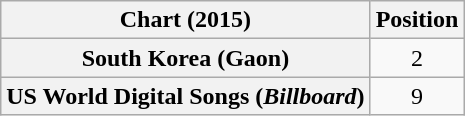<table class="wikitable plainrowheaders" style="text-align:center">
<tr>
<th scope="col">Chart (2015)</th>
<th scope="col">Position</th>
</tr>
<tr>
<th scope="row">South Korea (Gaon)</th>
<td>2</td>
</tr>
<tr>
<th scope="row">US World Digital Songs (<em>Billboard</em>)</th>
<td>9</td>
</tr>
</table>
